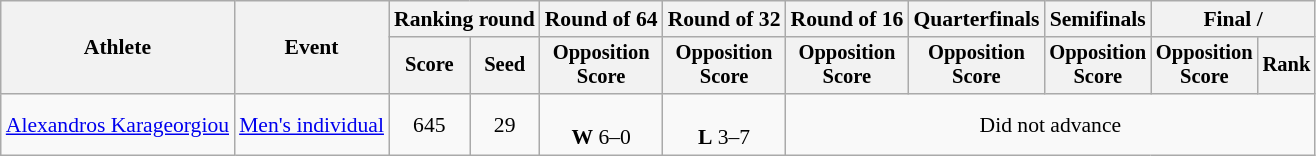<table class="wikitable" style="text-align:center; font-size:90%">
<tr>
<th rowspan="2">Athlete</th>
<th rowspan="2">Event</th>
<th colspan="2">Ranking round</th>
<th>Round of 64</th>
<th>Round of 32</th>
<th>Round of 16</th>
<th>Quarterfinals</th>
<th>Semifinals</th>
<th colspan="2">Final / </th>
</tr>
<tr style="font-size:95%">
<th>Score</th>
<th>Seed</th>
<th>Opposition<br>Score</th>
<th>Opposition<br>Score</th>
<th>Opposition<br>Score</th>
<th>Opposition<br>Score</th>
<th>Opposition<br>Score</th>
<th>Opposition<br>Score</th>
<th>Rank</th>
</tr>
<tr>
<td align="left"><a href='#'>Alexandros Karageorgiou</a></td>
<td align="left"><a href='#'>Men's individual</a></td>
<td>645</td>
<td>29</td>
<td><br><strong>W</strong> 6–0</td>
<td><br><strong>L</strong> 3–7</td>
<td colspan=5>Did not advance</td>
</tr>
</table>
